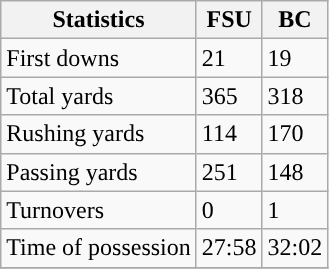<table class="wikitable">
<tr>
<th>Statistics</th>
<th>FSU</th>
<th>BC</th>
</tr>
<tr>
<td>First downs</td>
<td>21</td>
<td>19</td>
</tr>
<tr>
<td>Total yards</td>
<td>365</td>
<td>318</td>
</tr>
<tr>
<td>Rushing yards</td>
<td>114</td>
<td>170</td>
</tr>
<tr>
<td>Passing yards</td>
<td>251</td>
<td>148</td>
</tr>
<tr>
<td>Turnovers</td>
<td>0</td>
<td>1</td>
</tr>
<tr>
<td>Time of possession</td>
<td>27:58</td>
<td>32:02</td>
</tr>
<tr>
</tr>
</table>
